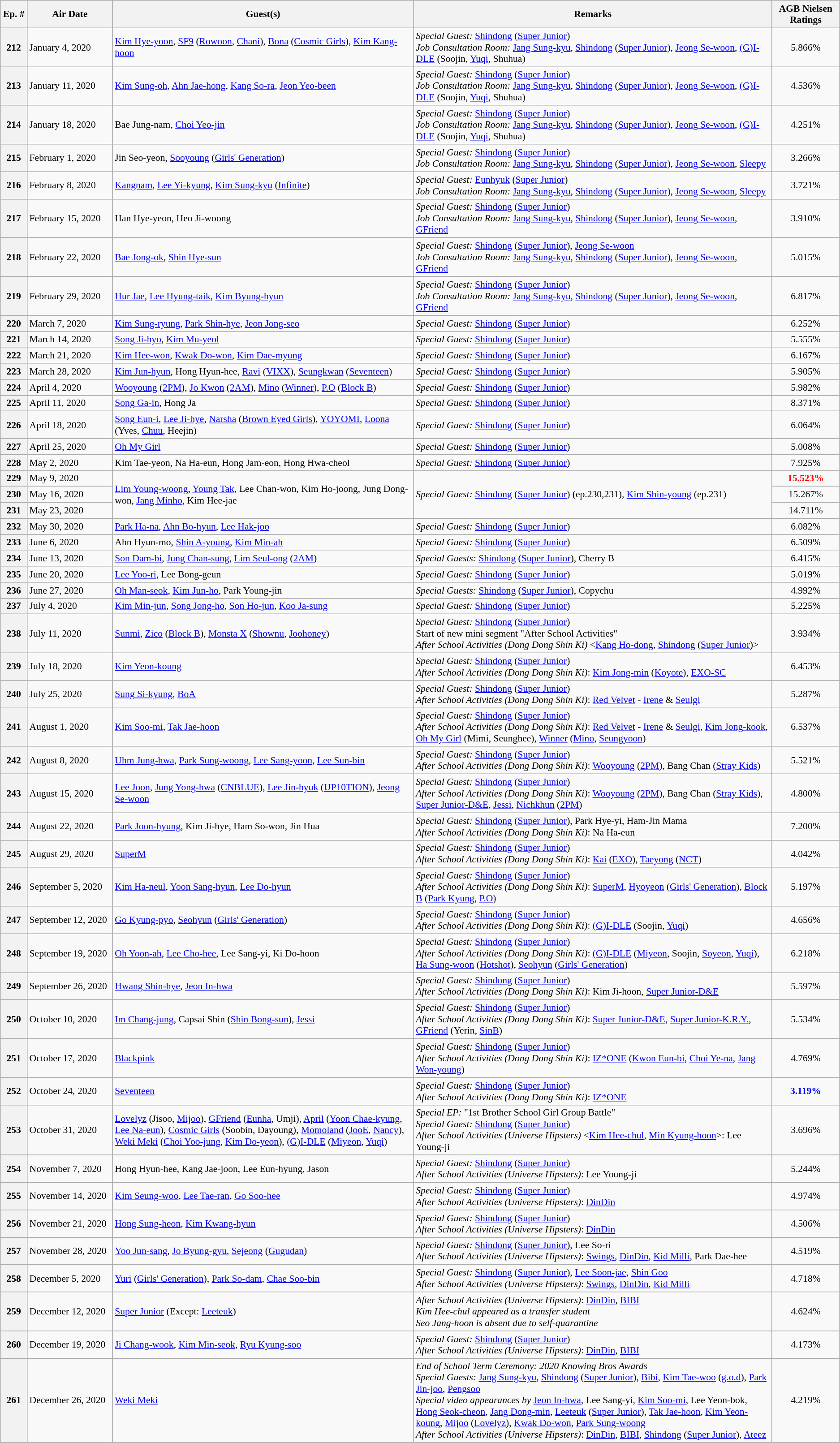<table class="wikitable" style="font-size:90%;">
<tr>
<th width=35>Ep. #</th>
<th width=130>Air Date</th>
<th width=500>Guest(s)</th>
<th width=600>Remarks</th>
<th width=100>AGB Nielsen Ratings</th>
</tr>
<tr>
<th>212</th>
<td>January 4, 2020</td>
<td><a href='#'>Kim Hye-yoon</a>, <a href='#'>SF9</a> (<a href='#'>Rowoon</a>, <a href='#'>Chani</a>), <a href='#'>Bona</a> (<a href='#'>Cosmic Girls</a>), <a href='#'>Kim Kang-hoon</a></td>
<td><em>Special Guest:</em> <a href='#'>Shindong</a> (<a href='#'>Super Junior</a>)<br><em>Job Consultation Room:</em> <a href='#'>Jang Sung-kyu</a>, <a href='#'>Shindong</a> (<a href='#'>Super Junior</a>), <a href='#'>Jeong Se-woon</a>, <a href='#'>(G)I-DLE</a> (Soojin, <a href='#'>Yuqi</a>, Shuhua)</td>
<td style="text-align:center;">5.866%</td>
</tr>
<tr>
<th>213</th>
<td>January 11, 2020</td>
<td><a href='#'>Kim Sung-oh</a>, <a href='#'>Ahn Jae-hong</a>, <a href='#'>Kang So-ra</a>, <a href='#'>Jeon Yeo-been</a></td>
<td><em>Special Guest:</em> <a href='#'>Shindong</a> (<a href='#'>Super Junior</a>)<br><em>Job Consultation Room:</em> <a href='#'>Jang Sung-kyu</a>, <a href='#'>Shindong</a> (<a href='#'>Super Junior</a>), <a href='#'>Jeong Se-woon</a>, <a href='#'>(G)I-DLE</a> (Soojin, <a href='#'>Yuqi</a>, Shuhua)</td>
<td style="text-align:center;">4.536%</td>
</tr>
<tr>
<th>214</th>
<td>January 18, 2020</td>
<td>Bae Jung-nam, <a href='#'>Choi Yeo-jin</a></td>
<td><em>Special Guest:</em> <a href='#'>Shindong</a> (<a href='#'>Super Junior</a>)<br><em>Job Consultation Room:</em> <a href='#'>Jang Sung-kyu</a>, <a href='#'>Shindong</a> (<a href='#'>Super Junior</a>), <a href='#'>Jeong Se-woon</a>, <a href='#'>(G)I-DLE</a> (Soojin, <a href='#'>Yuqi</a>, Shuhua)</td>
<td style="text-align:center;">4.251%</td>
</tr>
<tr>
<th>215</th>
<td>February 1, 2020</td>
<td>Jin Seo-yeon, <a href='#'>Sooyoung</a> (<a href='#'>Girls' Generation</a>)</td>
<td><em>Special Guest:</em> <a href='#'>Shindong</a> (<a href='#'>Super Junior</a>)<br><em>Job Consultation Room:</em> <a href='#'>Jang Sung-kyu</a>, <a href='#'>Shindong</a> (<a href='#'>Super Junior</a>), <a href='#'>Jeong Se-woon</a>, <a href='#'>Sleepy</a></td>
<td style="text-align:center;">3.266%</td>
</tr>
<tr>
<th>216</th>
<td>February 8, 2020</td>
<td><a href='#'>Kangnam</a>, <a href='#'>Lee Yi-kyung</a>, <a href='#'>Kim Sung-kyu</a> (<a href='#'>Infinite</a>)</td>
<td><em>Special Guest:</em> <a href='#'>Eunhyuk</a> (<a href='#'>Super Junior</a>)<br><em>Job Consultation Room:</em> <a href='#'>Jang Sung-kyu</a>, <a href='#'>Shindong</a> (<a href='#'>Super Junior</a>), <a href='#'>Jeong Se-woon</a>, <a href='#'>Sleepy</a></td>
<td style="text-align:center;">3.721%</td>
</tr>
<tr>
<th>217</th>
<td>February 15, 2020</td>
<td>Han Hye-yeon, Heo Ji-woong</td>
<td><em>Special Guest:</em> <a href='#'>Shindong</a> (<a href='#'>Super Junior</a>)<br><em>Job Consultation Room:</em> <a href='#'>Jang Sung-kyu</a>, <a href='#'>Shindong</a> (<a href='#'>Super Junior</a>), <a href='#'>Jeong Se-woon</a>, <a href='#'>GFriend</a></td>
<td style="text-align:center;">3.910%</td>
</tr>
<tr>
<th>218</th>
<td>February 22, 2020</td>
<td><a href='#'>Bae Jong-ok</a>, <a href='#'>Shin Hye-sun</a></td>
<td><em>Special Guest:</em> <a href='#'>Shindong</a> (<a href='#'>Super Junior</a>), <a href='#'>Jeong Se-woon</a><br><em>Job Consultation Room:</em> <a href='#'>Jang Sung-kyu</a>, <a href='#'>Shindong</a> (<a href='#'>Super Junior</a>), <a href='#'>Jeong Se-woon</a>, <a href='#'>GFriend</a></td>
<td style="text-align:center;">5.015%</td>
</tr>
<tr>
<th>219</th>
<td>February 29, 2020</td>
<td><a href='#'>Hur Jae</a>, <a href='#'>Lee Hyung-taik</a>, <a href='#'>Kim Byung-hyun</a></td>
<td><em>Special Guest:</em> <a href='#'>Shindong</a> (<a href='#'>Super Junior</a>)<br><em>Job Consultation Room:</em> <a href='#'>Jang Sung-kyu</a>, <a href='#'>Shindong</a> (<a href='#'>Super Junior</a>), <a href='#'>Jeong Se-woon</a>, <a href='#'>GFriend</a></td>
<td style="text-align:center;">6.817%</td>
</tr>
<tr>
<th>220</th>
<td>March 7, 2020</td>
<td><a href='#'>Kim Sung-ryung</a>, <a href='#'>Park Shin-hye</a>, <a href='#'>Jeon Jong-seo</a></td>
<td><em>Special Guest:</em> <a href='#'>Shindong</a> (<a href='#'>Super Junior</a>)</td>
<td style="text-align:center;">6.252%</td>
</tr>
<tr>
<th>221</th>
<td>March 14, 2020</td>
<td><a href='#'>Song Ji-hyo</a>, <a href='#'>Kim Mu-yeol</a></td>
<td><em>Special Guest:</em> <a href='#'>Shindong</a> (<a href='#'>Super Junior</a>)</td>
<td style="text-align:center;">5.555%</td>
</tr>
<tr>
<th>222</th>
<td>March 21, 2020</td>
<td><a href='#'>Kim Hee-won</a>, <a href='#'>Kwak Do-won</a>, <a href='#'>Kim Dae-myung</a></td>
<td><em>Special Guest:</em> <a href='#'>Shindong</a> (<a href='#'>Super Junior</a>)</td>
<td style="text-align:center;">6.167%</td>
</tr>
<tr>
<th>223</th>
<td>March 28, 2020</td>
<td><a href='#'>Kim Jun-hyun</a>, Hong Hyun-hee, <a href='#'>Ravi</a> (<a href='#'>VIXX</a>), <a href='#'>Seungkwan</a> (<a href='#'>Seventeen</a>)</td>
<td><em>Special Guest:</em> <a href='#'>Shindong</a> (<a href='#'>Super Junior</a>)</td>
<td style="text-align:center;">5.905%</td>
</tr>
<tr>
<th>224</th>
<td>April 4, 2020</td>
<td><a href='#'>Wooyoung</a> (<a href='#'>2PM</a>), <a href='#'>Jo Kwon</a> (<a href='#'>2AM</a>), <a href='#'>Mino</a> (<a href='#'>Winner</a>), <a href='#'>P.O</a> (<a href='#'>Block B</a>)</td>
<td><em>Special Guest:</em> <a href='#'>Shindong</a> (<a href='#'>Super Junior</a>)</td>
<td style="text-align:center;">5.982%</td>
</tr>
<tr>
<th>225</th>
<td>April 11, 2020</td>
<td><a href='#'>Song Ga-in</a>, Hong Ja</td>
<td><em>Special Guest:</em> <a href='#'>Shindong</a> (<a href='#'>Super Junior</a>)</td>
<td style= "text-align:center;">8.371%</td>
</tr>
<tr>
<th>226</th>
<td>April 18, 2020</td>
<td><a href='#'>Song Eun-i</a>, <a href='#'>Lee Ji-hye</a>, <a href='#'>Narsha</a> (<a href='#'>Brown Eyed Girls</a>), <a href='#'>YOYOMI</a>, <a href='#'>Loona</a> (Yves, <a href='#'>Chuu</a>, Heejin)</td>
<td><em>Special Guest:</em> <a href='#'>Shindong</a> (<a href='#'>Super Junior</a>)</td>
<td style="text-align:center;">6.064%</td>
</tr>
<tr>
<th>227</th>
<td>April 25, 2020</td>
<td><a href='#'>Oh My Girl</a></td>
<td><em>Special Guest:</em> <a href='#'>Shindong</a> (<a href='#'>Super Junior</a>)</td>
<td style="text-align:center;">5.008%</td>
</tr>
<tr>
<th>228</th>
<td>May 2, 2020</td>
<td>Kim Tae-yeon, Na Ha-eun, Hong Jam-eon, Hong Hwa-cheol</td>
<td><em>Special Guest:</em> <a href='#'>Shindong</a> (<a href='#'>Super Junior</a>)</td>
<td style="text-align:center;">7.925%</td>
</tr>
<tr>
<th>229</th>
<td>May 9, 2020</td>
<td rowspan="3"><a href='#'>Lim Young-woong</a>, <a href='#'>Young Tak</a>, Lee Chan-won, Kim Ho-joong, Jung Dong-won, <a href='#'>Jang Minho</a>, Kim Hee-jae</td>
<td rowspan="3"><em>Special Guest:</em> <a href='#'>Shindong</a> (<a href='#'>Super Junior</a>) (ep.230,231), <a href='#'>Kim Shin-young</a> (ep.231)</td>
<td style="text-align:center;color:red"><strong>15.523%</strong></td>
</tr>
<tr>
<th>230</th>
<td>May 16, 2020</td>
<td style="text-align:center;">15.267%</td>
</tr>
<tr>
<th>231</th>
<td>May 23, 2020</td>
<td style="text-align:center;">14.711%</td>
</tr>
<tr>
<th>232</th>
<td>May 30, 2020</td>
<td><a href='#'>Park Ha-na</a>, <a href='#'>Ahn Bo-hyun</a>, <a href='#'>Lee Hak-joo</a></td>
<td><em>Special Guest:</em> <a href='#'>Shindong</a> (<a href='#'>Super Junior</a>)</td>
<td style="text-align:center;">6.082%</td>
</tr>
<tr>
<th>233</th>
<td>June 6, 2020</td>
<td>Ahn Hyun-mo, <a href='#'>Shin A-young</a>, <a href='#'>Kim Min-ah</a></td>
<td><em>Special Guest:</em> <a href='#'>Shindong</a> (<a href='#'>Super Junior</a>)</td>
<td style="text-align:center;">6.509%</td>
</tr>
<tr>
<th>234</th>
<td>June 13, 2020</td>
<td><a href='#'>Son Dam-bi</a>, <a href='#'>Jung Chan-sung</a>, <a href='#'>Lim Seul-ong</a> (<a href='#'>2AM</a>)</td>
<td><em>Special Guests:</em> <a href='#'>Shindong</a> (<a href='#'>Super Junior</a>), Cherry B</td>
<td style="text-align:center;">6.415%</td>
</tr>
<tr>
<th>235</th>
<td>June 20, 2020</td>
<td><a href='#'>Lee Yoo-ri</a>, Lee Bong-geun</td>
<td rowspan="1"><em>Special Guest:</em> <a href='#'>Shindong</a> (<a href='#'>Super Junior</a>)</td>
<td style="text-align:center;">5.019%</td>
</tr>
<tr>
<th>236</th>
<td>June 27, 2020</td>
<td><a href='#'>Oh Man-seok</a>, <a href='#'>Kim Jun-ho</a>, Park Young-jin</td>
<td rowspan="1"><em>Special Guests:</em> <a href='#'>Shindong</a> (<a href='#'>Super Junior</a>), Copychu</td>
<td style="text-align:center;">4.992%</td>
</tr>
<tr>
<th>237</th>
<td>July 4, 2020</td>
<td><a href='#'>Kim Min-jun</a>, <a href='#'>Song Jong-ho</a>, <a href='#'>Son Ho-jun</a>, <a href='#'>Koo Ja-sung</a></td>
<td><em>Special Guest:</em> <a href='#'>Shindong</a> (<a href='#'>Super Junior</a>)</td>
<td style="text-align:center;">5.225%</td>
</tr>
<tr>
<th>238</th>
<td>July 11, 2020</td>
<td><a href='#'>Sunmi</a>, <a href='#'>Zico</a> (<a href='#'>Block B</a>), <a href='#'>Monsta X</a> (<a href='#'>Shownu</a>, <a href='#'>Joohoney</a>)</td>
<td><em>Special Guest:</em> <a href='#'>Shindong</a> (<a href='#'>Super Junior</a>)<br>Start of new mini segment "After School Activities"<br><em>After School Activities (Dong Dong Shin Ki)</em> <<a href='#'>Kang Ho-dong</a>, <a href='#'>Shindong</a> (<a href='#'>Super Junior</a>)></td>
<td style="text-align:center;">3.934%</td>
</tr>
<tr>
<th>239</th>
<td>July 18, 2020</td>
<td><a href='#'>Kim Yeon-koung</a></td>
<td><em>Special Guest:</em> <a href='#'>Shindong</a> (<a href='#'>Super Junior</a>)<br><em>After School Activities (Dong Dong Shin Ki)</em>: <a href='#'>Kim Jong-min</a> (<a href='#'>Koyote</a>), <a href='#'>EXO-SC</a></td>
<td style="text-align:center;">6.453%</td>
</tr>
<tr>
<th>240</th>
<td>July 25, 2020</td>
<td><a href='#'>Sung Si-kyung</a>, <a href='#'>BoA</a></td>
<td><em>Special Guest:</em> <a href='#'>Shindong</a> (<a href='#'>Super Junior</a>)<br><em>After School Activities (Dong Dong Shin Ki)</em>: <a href='#'>Red Velvet</a> - <a href='#'>Irene</a> & <a href='#'>Seulgi</a></td>
<td style="text-align:center;">5.287%</td>
</tr>
<tr>
<th>241</th>
<td>August 1, 2020</td>
<td><a href='#'>Kim Soo-mi</a>, <a href='#'>Tak Jae-hoon</a></td>
<td><em>Special Guest:</em> <a href='#'>Shindong</a> (<a href='#'>Super Junior</a>)<br><em>After School Activities (Dong Dong Shin Ki)</em>: <a href='#'>Red Velvet</a> - <a href='#'>Irene</a> & <a href='#'>Seulgi</a>, <a href='#'>Kim Jong-kook</a>, <a href='#'>Oh My Girl</a> (Mimi, Seunghee), <a href='#'>Winner</a> (<a href='#'>Mino</a>, <a href='#'>Seungyoon</a>)</td>
<td style="text-align:center;">6.537%</td>
</tr>
<tr>
<th>242</th>
<td>August 8, 2020</td>
<td><a href='#'>Uhm Jung-hwa</a>, <a href='#'>Park Sung-woong</a>, <a href='#'>Lee Sang-yoon</a>, <a href='#'>Lee Sun-bin</a></td>
<td><em>Special Guest:</em> <a href='#'>Shindong</a> (<a href='#'>Super Junior</a>)<br><em>After School Activities (Dong Dong Shin Ki)</em>: <a href='#'>Wooyoung</a> (<a href='#'>2PM</a>), Bang Chan (<a href='#'>Stray Kids</a>)</td>
<td style="text-align:center;">5.521%</td>
</tr>
<tr>
<th>243</th>
<td>August 15, 2020</td>
<td><a href='#'>Lee Joon</a>, <a href='#'>Jung Yong-hwa</a> (<a href='#'>CNBLUE</a>), <a href='#'>Lee Jin-hyuk</a> (<a href='#'>UP10TION</a>), <a href='#'>Jeong Se-woon</a></td>
<td><em>Special Guest:</em> <a href='#'>Shindong</a> (<a href='#'>Super Junior</a>)<br><em>After School Activities (Dong Dong Shin Ki)</em>: <a href='#'>Wooyoung</a> (<a href='#'>2PM</a>), Bang Chan (<a href='#'>Stray Kids</a>), <a href='#'>Super Junior-D&E</a>, <a href='#'>Jessi</a>, <a href='#'>Nichkhun</a> (<a href='#'>2PM</a>)</td>
<td style="text-align:center;">4.800%</td>
</tr>
<tr>
<th>244</th>
<td>August 22, 2020</td>
<td><a href='#'>Park Joon-hyung</a>, Kim Ji-hye, Ham So-won, Jin Hua</td>
<td><em>Special Guest:</em> <a href='#'>Shindong</a> (<a href='#'>Super Junior</a>), Park Hye-yi, Ham-Jin Mama<br><em>After School Activities (Dong Dong Shin Ki)</em>: Na Ha-eun</td>
<td style="text-align:center;">7.200%</td>
</tr>
<tr>
<th>245</th>
<td>August 29, 2020</td>
<td><a href='#'>SuperM</a></td>
<td><em>Special Guest:</em> <a href='#'>Shindong</a> (<a href='#'>Super Junior</a>)<br><em>After School Activities (Dong Dong Shin Ki)</em>: <a href='#'>Kai</a> (<a href='#'>EXO</a>), <a href='#'>Taeyong</a> (<a href='#'>NCT</a>)</td>
<td style="text-align:center;">4.042%</td>
</tr>
<tr>
<th>246</th>
<td>September 5, 2020</td>
<td><a href='#'>Kim Ha-neul</a>, <a href='#'>Yoon Sang-hyun</a>, <a href='#'>Lee Do-hyun</a></td>
<td><em>Special Guest:</em> <a href='#'>Shindong</a> (<a href='#'>Super Junior</a>)<br><em>After School Activities (Dong Dong Shin Ki)</em>: <a href='#'>SuperM</a>, <a href='#'>Hyoyeon</a> (<a href='#'>Girls' Generation</a>), <a href='#'>Block B</a> (<a href='#'>Park Kyung</a>, <a href='#'>P.O</a>)</td>
<td style="text-align:center;">5.197%</td>
</tr>
<tr>
<th>247</th>
<td>September 12, 2020</td>
<td><a href='#'>Go Kyung-pyo</a>, <a href='#'>Seohyun</a> (<a href='#'>Girls' Generation</a>)</td>
<td><em>Special Guest:</em> <a href='#'>Shindong</a> (<a href='#'>Super Junior</a>)<br><em>After School Activities (Dong Dong Shin Ki)</em>: <a href='#'>(G)I-DLE</a> (Soojin, <a href='#'>Yuqi</a>)</td>
<td style="text-align:center;">4.656%</td>
</tr>
<tr>
<th>248</th>
<td>September 19, 2020</td>
<td><a href='#'>Oh Yoon-ah</a>, <a href='#'>Lee Cho-hee</a>, Lee Sang-yi, Ki Do-hoon</td>
<td><em>Special Guest:</em> <a href='#'>Shindong</a> (<a href='#'>Super Junior</a>)<br><em>After School Activities (Dong Dong Shin Ki)</em>: <a href='#'>(G)I-DLE</a> (<a href='#'>Miyeon</a>, Soojin, <a href='#'>Soyeon</a>, <a href='#'>Yuqi</a>), <a href='#'>Ha Sung-woon</a> (<a href='#'>Hotshot</a>), <a href='#'>Seohyun</a> (<a href='#'>Girls' Generation</a>)</td>
<td style="text-align:center;">6.218%</td>
</tr>
<tr>
<th>249</th>
<td>September 26, 2020</td>
<td><a href='#'>Hwang Shin-hye</a>, <a href='#'>Jeon In-hwa</a></td>
<td><em>Special Guest:</em> <a href='#'>Shindong</a> (<a href='#'>Super Junior</a>)<br><em>After School Activities (Dong Dong Shin Ki)</em>: Kim Ji-hoon, <a href='#'>Super Junior-D&E</a></td>
<td style="text-align:center;">5.597%</td>
</tr>
<tr>
<th>250</th>
<td>October 10, 2020</td>
<td><a href='#'>Im Chang-jung</a>, Capsai Shin (<a href='#'>Shin Bong-sun</a>), <a href='#'>Jessi</a></td>
<td><em>Special Guest:</em> <a href='#'>Shindong</a> (<a href='#'>Super Junior</a>)<br><em>After School Activities (Dong Dong Shin Ki)</em>: <a href='#'>Super Junior-D&E</a>, <a href='#'>Super Junior-K.R.Y.</a>, <a href='#'>GFriend</a> (Yerin, <a href='#'>SinB</a>)</td>
<td style="text-align:center;">5.534%</td>
</tr>
<tr>
<th>251</th>
<td>October 17, 2020</td>
<td><a href='#'>Blackpink</a></td>
<td><em>Special Guest:</em> <a href='#'>Shindong</a> (<a href='#'>Super Junior</a>)<br><em>After School Activities (Dong Dong Shin Ki)</em>: <a href='#'>IZ*ONE</a> (<a href='#'>Kwon Eun-bi</a>, <a href='#'>Choi Ye-na</a>, <a href='#'>Jang Won-young</a>)</td>
<td style="text-align:center;">4.769%</td>
</tr>
<tr>
<th>252</th>
<td>October 24, 2020</td>
<td><a href='#'>Seventeen</a></td>
<td><em>Special Guest:</em> <a href='#'>Shindong</a> (<a href='#'>Super Junior</a>)<br><em>After School Activities (Dong Dong Shin Ki)</em>: <a href='#'>IZ*ONE</a></td>
<td style= "text-align:center;color:Blue"><strong>3.119%</strong></td>
</tr>
<tr>
<th>253</th>
<td>October 31, 2020</td>
<td><a href='#'>Lovelyz</a> (Jisoo, <a href='#'>Mijoo</a>), <a href='#'>GFriend</a> (<a href='#'>Eunha</a>, Umji), <a href='#'>April</a> (<a href='#'>Yoon Chae-kyung</a>, <a href='#'>Lee Na-eun</a>), <a href='#'>Cosmic Girls</a> (Soobin, Dayoung), <a href='#'>Momoland</a> (<a href='#'>JooE</a>, <a href='#'>Nancy</a>), <a href='#'>Weki Meki</a> (<a href='#'>Choi Yoo-jung</a>, <a href='#'>Kim Do-yeon</a>), <a href='#'>(G)I-DLE</a> (<a href='#'>Miyeon</a>, <a href='#'>Yuqi</a>)</td>
<td><em>Special EP:</em> "1st Brother School Girl Group Battle"<br><em>Special Guest:</em> <a href='#'>Shindong</a> (<a href='#'>Super Junior</a>)<br><em>After School Activities (Universe Hipsters)</em> <<a href='#'>Kim Hee-chul</a>, <a href='#'>Min Kyung-hoon</a>>: Lee Young-ji</td>
<td style="text-align:center;">3.696%</td>
</tr>
<tr>
<th>254</th>
<td>November 7, 2020</td>
<td>Hong Hyun-hee, Kang Jae-joon, Lee Eun-hyung, Jason</td>
<td><em>Special Guest:</em> <a href='#'>Shindong</a> (<a href='#'>Super Junior</a>)<br><em>After School Activities (Universe Hipsters)</em>: Lee Young-ji</td>
<td style="text-align:center;">5.244%</td>
</tr>
<tr>
<th>255</th>
<td>November 14, 2020</td>
<td><a href='#'>Kim Seung-woo</a>, <a href='#'>Lee Tae-ran</a>, <a href='#'>Go Soo-hee</a></td>
<td><em>Special Guest:</em> <a href='#'>Shindong</a> (<a href='#'>Super Junior</a>)<br><em>After School Activities (Universe Hipsters)</em>: <a href='#'>DinDin</a></td>
<td style="text-align:center;">4.974%</td>
</tr>
<tr>
<th>256</th>
<td>November 21, 2020</td>
<td><a href='#'>Hong Sung-heon</a>, <a href='#'>Kim Kwang-hyun</a></td>
<td><em>Special Guest:</em> <a href='#'>Shindong</a> (<a href='#'>Super Junior</a>)<br><em>After School Activities (Universe Hipsters)</em>: <a href='#'>DinDin</a></td>
<td style="text-align:center;">4.506%</td>
</tr>
<tr>
<th>257</th>
<td>November 28, 2020</td>
<td><a href='#'>Yoo Jun-sang</a>, <a href='#'>Jo Byung-gyu</a>, <a href='#'>Sejeong</a> (<a href='#'>Gugudan</a>)</td>
<td><em>Special Guest:</em> <a href='#'>Shindong</a> (<a href='#'>Super Junior</a>), Lee So-ri<br><em>After School Activities (Universe Hipsters)</em>: <a href='#'>Swings</a>, <a href='#'>DinDin</a>, <a href='#'>Kid Milli</a>, Park Dae-hee</td>
<td style="text-align:center;">4.519%</td>
</tr>
<tr>
<th>258</th>
<td>December 5, 2020</td>
<td><a href='#'>Yuri</a> (<a href='#'>Girls' Generation</a>), <a href='#'>Park So-dam</a>, <a href='#'>Chae Soo-bin</a></td>
<td><em>Special Guest:</em> <a href='#'>Shindong</a> (<a href='#'>Super Junior</a>), <a href='#'>Lee Soon-jae</a>, <a href='#'>Shin Goo</a><br><em>After School Activities (Universe Hipsters)</em>: <a href='#'>Swings</a>, <a href='#'>DinDin</a>, <a href='#'>Kid Milli</a></td>
<td style="text-align:center;">4.718%</td>
</tr>
<tr>
<th>259</th>
<td>December 12, 2020</td>
<td><a href='#'>Super Junior</a> (Except: <a href='#'>Leeteuk</a>)</td>
<td><em>After School Activities (Universe Hipsters)</em>: <a href='#'>DinDin</a>, <a href='#'>BIBI</a><br> <em>Kim Hee-chul appeared as a transfer student</em><br><em>Seo Jang-hoon is absent due to self-quarantine</em></td>
<td style="text-align:center;">4.624%</td>
</tr>
<tr>
<th>260</th>
<td>December 19, 2020</td>
<td><a href='#'>Ji Chang-wook</a>, <a href='#'>Kim Min-seok</a>, <a href='#'>Ryu Kyung-soo</a></td>
<td><em>Special Guest:</em> <a href='#'>Shindong</a> (<a href='#'>Super Junior</a>)<br><em>After School Activities (Universe Hipsters)</em>: <a href='#'>DinDin</a>, <a href='#'>BIBI</a></td>
<td style="text-align:center;">4.173%</td>
</tr>
<tr>
<th>261</th>
<td>December 26, 2020</td>
<td><a href='#'>Weki Meki</a></td>
<td><em>End of School Term Ceremony: 2020 Knowing Bros Awards</em><br><em>Special Guests:</em> <a href='#'>Jang Sung-kyu</a>, <a href='#'>Shindong</a> (<a href='#'>Super Junior</a>), <a href='#'>Bibi</a>, <a href='#'>Kim Tae-woo</a> (<a href='#'>g.o.d</a>), <a href='#'>Park Jin-joo</a>, <a href='#'>Pengsoo</a><br><em>Special video appearances by</em> <a href='#'>Jeon In-hwa</a>, Lee Sang-yi, <a href='#'>Kim Soo-mi</a>, Lee Yeon-bok, <a href='#'>Hong Seok-cheon</a>, <a href='#'>Jang Dong-min</a>, <a href='#'>Leeteuk</a> (<a href='#'>Super Junior</a>), <a href='#'>Tak Jae-hoon</a>, <a href='#'>Kim Yeon-koung</a>, <a href='#'>Mijoo</a> (<a href='#'>Lovelyz</a>), <a href='#'>Kwak Do-won</a>, <a href='#'>Park Sung-woong</a><br><em>After School Activities (Universe Hipsters)</em>: <a href='#'>DinDin</a>, <a href='#'>BIBI</a>, <a href='#'>Shindong</a> (<a href='#'>Super Junior</a>), <a href='#'>Ateez</a></td>
<td style="text-align:center;">4.219%</td>
</tr>
</table>
